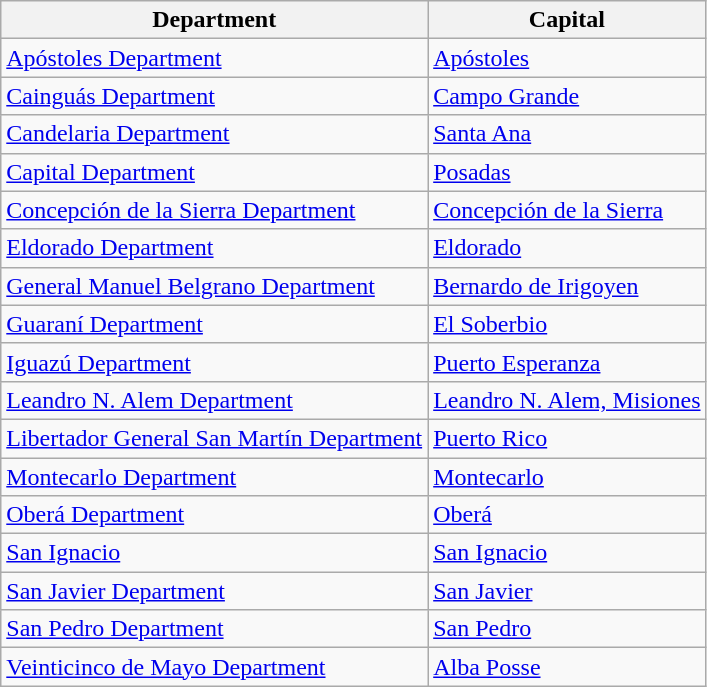<table class="wikitable sortable">
<tr>
<th>Department</th>
<th>Capital</th>
</tr>
<tr>
<td><a href='#'>Apóstoles Department</a></td>
<td><a href='#'>Apóstoles</a></td>
</tr>
<tr>
<td><a href='#'>Cainguás Department</a></td>
<td><a href='#'>Campo Grande</a></td>
</tr>
<tr>
<td><a href='#'>Candelaria Department</a></td>
<td><a href='#'>Santa Ana</a></td>
</tr>
<tr>
<td><a href='#'>Capital Department</a></td>
<td><a href='#'>Posadas</a></td>
</tr>
<tr>
<td><a href='#'>Concepción de la Sierra Department</a></td>
<td><a href='#'>Concepción de la Sierra</a></td>
</tr>
<tr>
<td><a href='#'>Eldorado Department</a></td>
<td><a href='#'>Eldorado</a></td>
</tr>
<tr>
<td><a href='#'>General Manuel Belgrano Department</a></td>
<td><a href='#'>Bernardo de Irigoyen</a></td>
</tr>
<tr>
<td><a href='#'>Guaraní Department</a></td>
<td><a href='#'>El Soberbio</a></td>
</tr>
<tr>
<td><a href='#'>Iguazú Department</a></td>
<td><a href='#'>Puerto Esperanza</a></td>
</tr>
<tr>
<td><a href='#'>Leandro N. Alem Department</a></td>
<td><a href='#'>Leandro N. Alem, Misiones</a></td>
</tr>
<tr>
<td><a href='#'>Libertador General San Martín Department</a></td>
<td><a href='#'>Puerto Rico</a></td>
</tr>
<tr>
<td><a href='#'>Montecarlo Department</a></td>
<td><a href='#'>Montecarlo</a></td>
</tr>
<tr>
<td><a href='#'>Oberá Department</a></td>
<td><a href='#'>Oberá</a></td>
</tr>
<tr>
<td><a href='#'>San Ignacio</a></td>
<td><a href='#'>San Ignacio</a></td>
</tr>
<tr>
<td><a href='#'>San Javier Department</a></td>
<td><a href='#'>San Javier</a></td>
</tr>
<tr>
<td><a href='#'>San Pedro Department</a></td>
<td><a href='#'>San Pedro</a></td>
</tr>
<tr>
<td><a href='#'>Veinticinco de Mayo Department</a></td>
<td><a href='#'>Alba Posse</a></td>
</tr>
</table>
